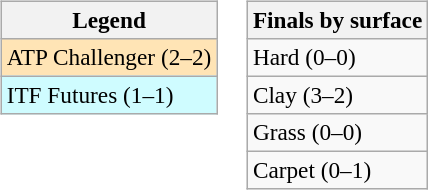<table>
<tr valign=top>
<td><br><table class=wikitable style=font-size:97%>
<tr>
<th>Legend</th>
</tr>
<tr bgcolor=moccasin>
<td>ATP Challenger (2–2)</td>
</tr>
<tr bgcolor=cffcff>
<td>ITF Futures (1–1)</td>
</tr>
</table>
</td>
<td><br><table class=wikitable style=font-size:97%>
<tr>
<th>Finals by surface</th>
</tr>
<tr>
<td>Hard (0–0)</td>
</tr>
<tr>
<td>Clay (3–2)</td>
</tr>
<tr>
<td>Grass (0–0)</td>
</tr>
<tr>
<td>Carpet (0–1)</td>
</tr>
</table>
</td>
</tr>
</table>
